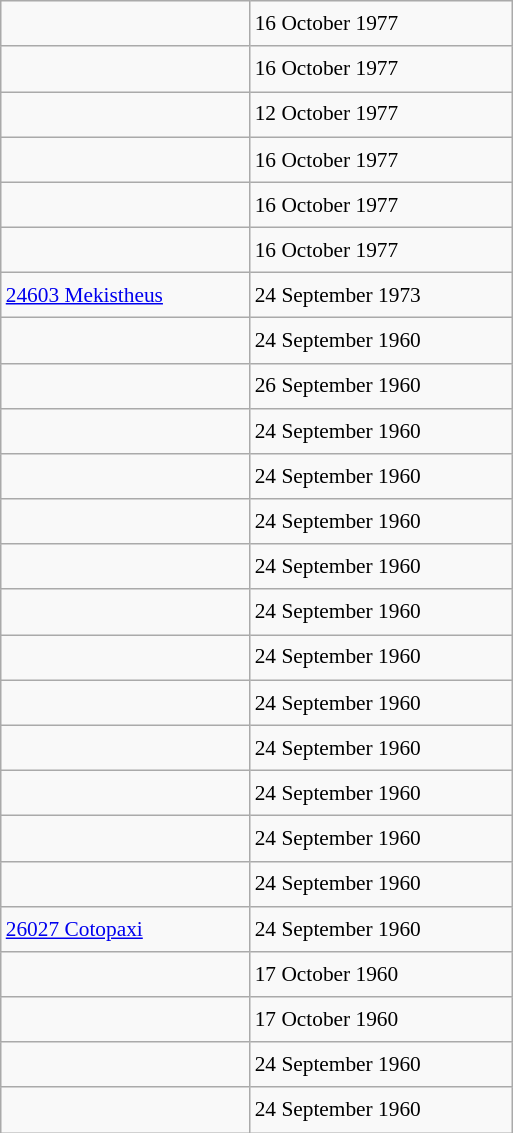<table class="wikitable" style="font-size: 89%; float: left; width: 24em; margin-right: 1em; line-height: 1.65em">
<tr>
<td></td>
<td>16 October 1977</td>
</tr>
<tr>
<td></td>
<td>16 October 1977</td>
</tr>
<tr>
<td></td>
<td>12 October 1977</td>
</tr>
<tr>
<td></td>
<td>16 October 1977</td>
</tr>
<tr>
<td></td>
<td>16 October 1977</td>
</tr>
<tr>
<td></td>
<td>16 October 1977</td>
</tr>
<tr>
<td><a href='#'>24603 Mekistheus</a></td>
<td>24 September 1973</td>
</tr>
<tr>
<td></td>
<td>24 September 1960</td>
</tr>
<tr>
<td></td>
<td>26 September 1960</td>
</tr>
<tr>
<td></td>
<td>24 September 1960</td>
</tr>
<tr>
<td></td>
<td>24 September 1960</td>
</tr>
<tr>
<td></td>
<td>24 September 1960</td>
</tr>
<tr>
<td></td>
<td>24 September 1960</td>
</tr>
<tr>
<td></td>
<td>24 September 1960</td>
</tr>
<tr>
<td></td>
<td>24 September 1960</td>
</tr>
<tr>
<td></td>
<td>24 September 1960</td>
</tr>
<tr>
<td></td>
<td>24 September 1960</td>
</tr>
<tr>
<td></td>
<td>24 September 1960</td>
</tr>
<tr>
<td></td>
<td>24 September 1960</td>
</tr>
<tr>
<td></td>
<td>24 September 1960</td>
</tr>
<tr>
<td><a href='#'>26027 Cotopaxi</a></td>
<td>24 September 1960</td>
</tr>
<tr>
<td></td>
<td>17 October 1960</td>
</tr>
<tr>
<td></td>
<td>17 October 1960</td>
</tr>
<tr>
<td></td>
<td>24 September 1960</td>
</tr>
<tr>
<td></td>
<td>24 September 1960</td>
</tr>
</table>
